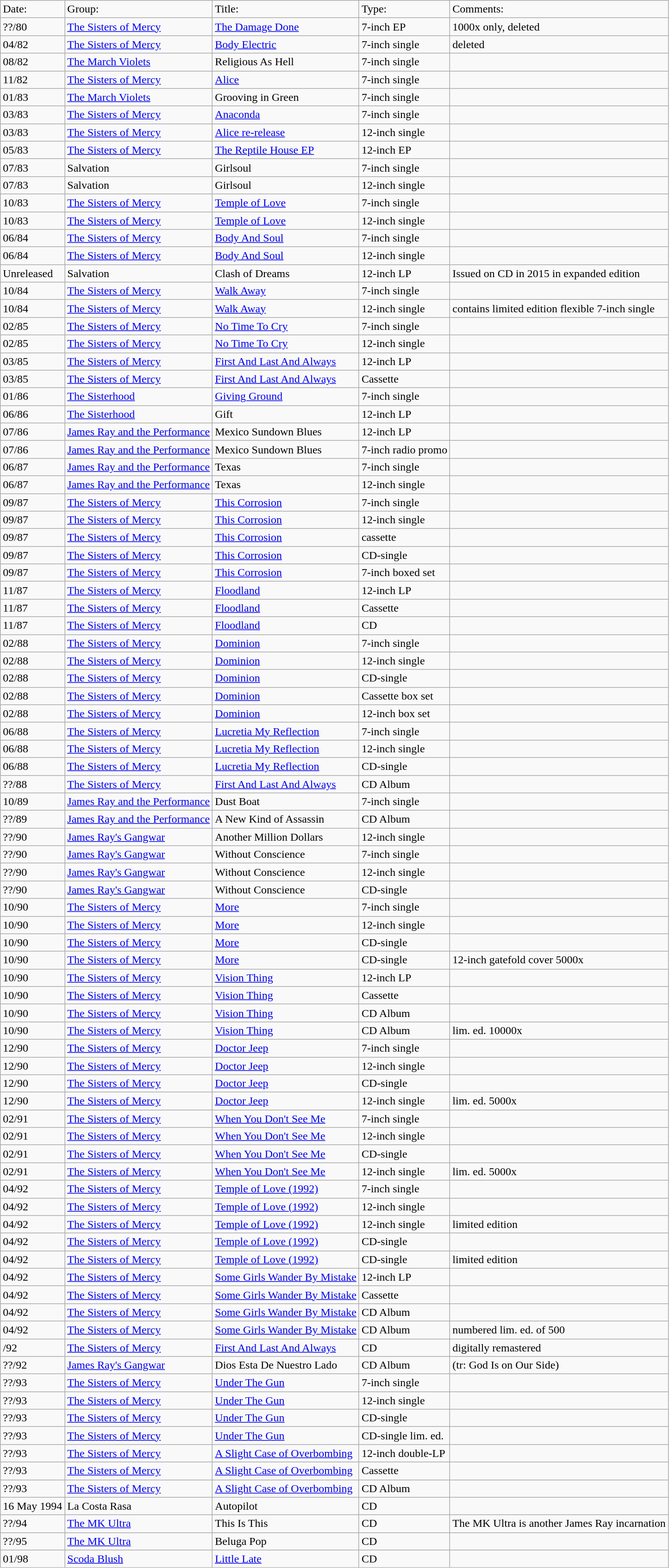<table class="wikitable sortable mw-collapsible mw-collapsed" border="1;" style="border:solid 1px #cccccc; border-collapse:collapse;">
<tr>
<td>Date:</td>
<td>Group:</td>
<td>Title:</td>
<td>Type:</td>
<td>Comments:</td>
</tr>
<tr>
<td>??/80</td>
<td><a href='#'>The Sisters of Mercy</a></td>
<td><a href='#'>The Damage Done</a></td>
<td>7-inch EP</td>
<td>1000x only, deleted</td>
</tr>
<tr>
<td>04/82</td>
<td><a href='#'>The Sisters of Mercy</a></td>
<td><a href='#'>Body Electric</a></td>
<td>7-inch single</td>
<td>deleted</td>
</tr>
<tr>
<td>08/82</td>
<td><a href='#'>The March Violets</a></td>
<td>Religious As Hell</td>
<td>7-inch single</td>
<td></td>
</tr>
<tr>
<td>11/82</td>
<td><a href='#'>The Sisters of Mercy</a></td>
<td><a href='#'>Alice</a></td>
<td>7-inch single</td>
<td></td>
</tr>
<tr>
<td>01/83</td>
<td><a href='#'>The March Violets</a></td>
<td>Grooving in Green</td>
<td>7-inch single</td>
<td></td>
</tr>
<tr>
<td>03/83</td>
<td><a href='#'>The Sisters of Mercy</a></td>
<td><a href='#'>Anaconda</a></td>
<td>7-inch single</td>
<td></td>
</tr>
<tr>
<td>03/83</td>
<td><a href='#'>The Sisters of Mercy</a></td>
<td><a href='#'>Alice re-release</a></td>
<td>12-inch single</td>
<td></td>
</tr>
<tr>
<td>05/83</td>
<td><a href='#'>The Sisters of Mercy</a></td>
<td><a href='#'>The Reptile House EP</a></td>
<td>12-inch EP</td>
<td></td>
</tr>
<tr>
<td>07/83</td>
<td>Salvation</td>
<td>Girlsoul</td>
<td>7-inch single</td>
<td></td>
</tr>
<tr>
<td>07/83</td>
<td>Salvation</td>
<td>Girlsoul</td>
<td>12-inch single</td>
<td></td>
</tr>
<tr>
<td>10/83</td>
<td><a href='#'>The Sisters of Mercy</a></td>
<td><a href='#'>Temple of Love</a></td>
<td>7-inch single</td>
<td></td>
</tr>
<tr>
<td>10/83</td>
<td><a href='#'>The Sisters of Mercy</a></td>
<td><a href='#'>Temple of Love</a></td>
<td>12-inch single</td>
<td></td>
</tr>
<tr>
<td>06/84</td>
<td><a href='#'>The Sisters of Mercy</a></td>
<td><a href='#'>Body And Soul</a></td>
<td>7-inch single</td>
<td></td>
</tr>
<tr>
<td>06/84</td>
<td><a href='#'>The Sisters of Mercy</a></td>
<td><a href='#'>Body And Soul</a></td>
<td>12-inch single</td>
<td></td>
</tr>
<tr>
<td>Unreleased</td>
<td>Salvation</td>
<td>Clash of Dreams</td>
<td>12-inch LP</td>
<td>Issued on CD in 2015 in expanded edition</td>
</tr>
<tr>
<td>10/84</td>
<td><a href='#'>The Sisters of Mercy</a></td>
<td><a href='#'>Walk Away</a></td>
<td>7-inch single</td>
<td></td>
</tr>
<tr>
<td>10/84</td>
<td><a href='#'>The Sisters of Mercy</a></td>
<td><a href='#'>Walk Away</a></td>
<td>12-inch single</td>
<td>contains limited edition flexible 7-inch single</td>
</tr>
<tr>
<td>02/85</td>
<td><a href='#'>The Sisters of Mercy</a></td>
<td><a href='#'>No Time To Cry</a></td>
<td>7-inch single</td>
<td></td>
</tr>
<tr>
<td>02/85</td>
<td><a href='#'>The Sisters of Mercy</a></td>
<td><a href='#'>No Time To Cry</a></td>
<td>12-inch single</td>
<td></td>
</tr>
<tr>
<td>03/85</td>
<td><a href='#'>The Sisters of Mercy</a></td>
<td><a href='#'>First And Last And Always</a></td>
<td>12-inch LP</td>
<td></td>
</tr>
<tr>
<td>03/85</td>
<td><a href='#'>The Sisters of Mercy</a></td>
<td><a href='#'>First And Last And Always</a></td>
<td>Cassette</td>
<td></td>
</tr>
<tr>
<td>01/86</td>
<td><a href='#'>The Sisterhood</a></td>
<td><a href='#'>Giving Ground</a></td>
<td>7-inch single</td>
<td></td>
</tr>
<tr>
<td>06/86</td>
<td><a href='#'>The Sisterhood</a></td>
<td>Gift</td>
<td>12-inch LP</td>
<td></td>
</tr>
<tr>
<td>07/86</td>
<td><a href='#'>James Ray and the Performance</a></td>
<td>Mexico Sundown Blues</td>
<td>12-inch LP</td>
<td></td>
</tr>
<tr>
<td>07/86</td>
<td><a href='#'>James Ray and the Performance</a></td>
<td>Mexico Sundown Blues</td>
<td>7-inch radio promo</td>
<td></td>
</tr>
<tr>
<td>06/87</td>
<td><a href='#'>James Ray and the Performance</a></td>
<td>Texas</td>
<td>7-inch single</td>
<td></td>
</tr>
<tr>
<td>06/87</td>
<td><a href='#'>James Ray and the Performance</a></td>
<td>Texas</td>
<td>12-inch single</td>
<td></td>
</tr>
<tr>
<td>09/87</td>
<td><a href='#'>The Sisters of Mercy</a></td>
<td><a href='#'>This Corrosion</a></td>
<td>7-inch single</td>
<td></td>
</tr>
<tr>
<td>09/87</td>
<td><a href='#'>The Sisters of Mercy</a></td>
<td><a href='#'>This Corrosion</a></td>
<td>12-inch single</td>
<td></td>
</tr>
<tr>
<td>09/87</td>
<td><a href='#'>The Sisters of Mercy</a></td>
<td><a href='#'>This Corrosion</a></td>
<td>cassette</td>
<td></td>
</tr>
<tr>
<td>09/87</td>
<td><a href='#'>The Sisters of Mercy</a></td>
<td><a href='#'>This Corrosion</a></td>
<td>CD-single</td>
<td></td>
</tr>
<tr>
<td>09/87</td>
<td><a href='#'>The Sisters of Mercy</a></td>
<td><a href='#'>This Corrosion</a></td>
<td>7-inch boxed set</td>
<td></td>
</tr>
<tr>
<td>11/87</td>
<td><a href='#'>The Sisters of Mercy</a></td>
<td><a href='#'>Floodland</a></td>
<td>12-inch LP</td>
<td></td>
</tr>
<tr>
<td>11/87</td>
<td><a href='#'>The Sisters of Mercy</a></td>
<td><a href='#'>Floodland</a></td>
<td>Cassette</td>
<td></td>
</tr>
<tr>
<td>11/87</td>
<td><a href='#'>The Sisters of Mercy</a></td>
<td><a href='#'>Floodland</a></td>
<td>CD</td>
<td></td>
</tr>
<tr>
<td>02/88</td>
<td><a href='#'>The Sisters of Mercy</a></td>
<td><a href='#'>Dominion</a></td>
<td>7-inch single</td>
<td></td>
</tr>
<tr>
<td>02/88</td>
<td><a href='#'>The Sisters of Mercy</a></td>
<td><a href='#'>Dominion</a></td>
<td>12-inch single</td>
<td></td>
</tr>
<tr>
<td>02/88</td>
<td><a href='#'>The Sisters of Mercy</a></td>
<td><a href='#'>Dominion</a></td>
<td>CD-single</td>
<td></td>
</tr>
<tr>
<td>02/88</td>
<td><a href='#'>The Sisters of Mercy</a></td>
<td><a href='#'>Dominion</a></td>
<td>Cassette box set</td>
<td></td>
</tr>
<tr>
<td>02/88</td>
<td><a href='#'>The Sisters of Mercy</a></td>
<td><a href='#'>Dominion</a></td>
<td>12-inch box set</td>
<td></td>
</tr>
<tr>
<td>06/88</td>
<td><a href='#'>The Sisters of Mercy</a></td>
<td><a href='#'>Lucretia My Reflection</a></td>
<td>7-inch single</td>
<td></td>
</tr>
<tr>
<td>06/88</td>
<td><a href='#'>The Sisters of Mercy</a></td>
<td><a href='#'>Lucretia My Reflection</a></td>
<td>12-inch single</td>
<td></td>
</tr>
<tr>
<td>06/88</td>
<td><a href='#'>The Sisters of Mercy</a></td>
<td><a href='#'>Lucretia My Reflection</a></td>
<td>CD-single</td>
<td></td>
</tr>
<tr>
<td>??/88</td>
<td><a href='#'>The Sisters of Mercy</a></td>
<td><a href='#'>First And Last And Always</a></td>
<td>CD Album</td>
<td></td>
</tr>
<tr>
<td>10/89</td>
<td><a href='#'>James Ray and the Performance</a></td>
<td>Dust Boat</td>
<td>7-inch single</td>
<td></td>
</tr>
<tr>
<td>??/89</td>
<td><a href='#'>James Ray and the Performance</a></td>
<td>A New Kind of Assassin</td>
<td>CD Album</td>
<td></td>
</tr>
<tr>
<td>??/90</td>
<td><a href='#'>James Ray's Gangwar</a></td>
<td>Another Million Dollars</td>
<td>12-inch single</td>
<td></td>
</tr>
<tr>
<td>??/90</td>
<td><a href='#'>James Ray's Gangwar</a></td>
<td>Without Conscience</td>
<td>7-inch single</td>
<td></td>
</tr>
<tr>
<td>??/90</td>
<td><a href='#'>James Ray's Gangwar</a></td>
<td>Without Conscience</td>
<td>12-inch single</td>
<td></td>
</tr>
<tr>
<td>??/90</td>
<td><a href='#'>James Ray's Gangwar</a></td>
<td>Without Conscience</td>
<td>CD-single</td>
<td></td>
</tr>
<tr>
<td>10/90</td>
<td><a href='#'>The Sisters of Mercy</a></td>
<td><a href='#'>More</a></td>
<td>7-inch single</td>
<td></td>
</tr>
<tr>
<td>10/90</td>
<td><a href='#'>The Sisters of Mercy</a></td>
<td><a href='#'>More</a></td>
<td>12-inch single</td>
<td></td>
</tr>
<tr>
<td>10/90</td>
<td><a href='#'>The Sisters of Mercy</a></td>
<td><a href='#'>More</a></td>
<td>CD-single</td>
<td></td>
</tr>
<tr>
<td>10/90</td>
<td><a href='#'>The Sisters of Mercy</a></td>
<td><a href='#'>More</a></td>
<td>CD-single</td>
<td>12-inch gatefold cover 5000x</td>
</tr>
<tr>
<td>10/90</td>
<td><a href='#'>The Sisters of Mercy</a></td>
<td><a href='#'>Vision Thing</a></td>
<td>12-inch LP</td>
<td></td>
</tr>
<tr>
<td>10/90</td>
<td><a href='#'>The Sisters of Mercy</a></td>
<td><a href='#'>Vision Thing</a></td>
<td>Cassette</td>
<td></td>
</tr>
<tr>
<td>10/90</td>
<td><a href='#'>The Sisters of Mercy</a></td>
<td><a href='#'>Vision Thing</a></td>
<td>CD Album</td>
<td></td>
</tr>
<tr>
<td>10/90</td>
<td><a href='#'>The Sisters of Mercy</a></td>
<td><a href='#'>Vision Thing</a></td>
<td>CD Album</td>
<td>lim. ed. 10000x</td>
</tr>
<tr>
<td>12/90</td>
<td><a href='#'>The Sisters of Mercy</a></td>
<td><a href='#'>Doctor Jeep</a></td>
<td>7-inch single</td>
<td></td>
</tr>
<tr>
<td>12/90</td>
<td><a href='#'>The Sisters of Mercy</a></td>
<td><a href='#'>Doctor Jeep</a></td>
<td>12-inch single</td>
<td></td>
</tr>
<tr>
<td>12/90</td>
<td><a href='#'>The Sisters of Mercy</a></td>
<td><a href='#'>Doctor Jeep</a></td>
<td>CD-single</td>
<td></td>
</tr>
<tr>
<td>12/90</td>
<td><a href='#'>The Sisters of Mercy</a></td>
<td><a href='#'>Doctor Jeep</a></td>
<td>12-inch single</td>
<td>lim. ed. 5000x</td>
</tr>
<tr>
<td>02/91</td>
<td><a href='#'>The Sisters of Mercy</a></td>
<td><a href='#'>When You Don't See Me</a></td>
<td>7-inch single</td>
<td></td>
</tr>
<tr>
<td>02/91</td>
<td><a href='#'>The Sisters of Mercy</a></td>
<td><a href='#'>When You Don't See Me</a></td>
<td>12-inch single</td>
<td></td>
</tr>
<tr>
<td>02/91</td>
<td><a href='#'>The Sisters of Mercy</a></td>
<td><a href='#'>When You Don't See Me</a></td>
<td>CD-single</td>
<td></td>
</tr>
<tr>
<td>02/91</td>
<td><a href='#'>The Sisters of Mercy</a></td>
<td><a href='#'>When You Don't See Me</a></td>
<td>12-inch single</td>
<td>lim. ed. 5000x</td>
</tr>
<tr>
<td>04/92</td>
<td><a href='#'>The Sisters of Mercy</a></td>
<td><a href='#'>Temple of Love (1992)</a></td>
<td>7-inch single</td>
<td></td>
</tr>
<tr>
<td>04/92</td>
<td><a href='#'>The Sisters of Mercy</a></td>
<td><a href='#'>Temple of Love (1992)</a></td>
<td>12-inch single</td>
<td></td>
</tr>
<tr>
<td>04/92</td>
<td><a href='#'>The Sisters of Mercy</a></td>
<td><a href='#'>Temple of Love (1992)</a></td>
<td>12-inch single</td>
<td>limited edition</td>
</tr>
<tr>
<td>04/92</td>
<td><a href='#'>The Sisters of Mercy</a></td>
<td><a href='#'>Temple of Love (1992)</a></td>
<td>CD-single</td>
<td></td>
</tr>
<tr>
<td>04/92</td>
<td><a href='#'>The Sisters of Mercy</a></td>
<td><a href='#'>Temple of Love (1992)</a></td>
<td>CD-single</td>
<td>limited edition</td>
</tr>
<tr>
<td>04/92</td>
<td><a href='#'>The Sisters of Mercy</a></td>
<td><a href='#'>Some Girls Wander By Mistake</a></td>
<td>12-inch LP</td>
<td></td>
</tr>
<tr>
<td>04/92</td>
<td><a href='#'>The Sisters of Mercy</a></td>
<td><a href='#'>Some Girls Wander By Mistake</a></td>
<td>Cassette</td>
<td></td>
</tr>
<tr>
<td>04/92</td>
<td><a href='#'>The Sisters of Mercy</a></td>
<td><a href='#'>Some Girls Wander By Mistake</a></td>
<td>CD Album</td>
<td></td>
</tr>
<tr>
<td>04/92</td>
<td><a href='#'>The Sisters of Mercy</a></td>
<td><a href='#'>Some Girls Wander By Mistake</a></td>
<td>CD Album</td>
<td>numbered lim. ed. of 500</td>
</tr>
<tr>
<td>/92</td>
<td><a href='#'>The Sisters of Mercy</a></td>
<td><a href='#'>First And Last And Always</a></td>
<td>CD</td>
<td>digitally remastered</td>
</tr>
<tr>
<td>??/92</td>
<td><a href='#'>James Ray's Gangwar</a></td>
<td>Dios Esta De Nuestro Lado</td>
<td>CD Album</td>
<td>(tr: God Is on Our Side)</td>
</tr>
<tr>
<td>??/93</td>
<td><a href='#'>The Sisters of Mercy</a></td>
<td><a href='#'>Under The Gun</a></td>
<td>7-inch single</td>
<td></td>
</tr>
<tr>
<td>??/93</td>
<td><a href='#'>The Sisters of Mercy</a></td>
<td><a href='#'>Under The Gun</a></td>
<td>12-inch single</td>
<td></td>
</tr>
<tr>
<td>??/93</td>
<td><a href='#'>The Sisters of Mercy</a></td>
<td><a href='#'>Under The Gun</a></td>
<td>CD-single</td>
<td></td>
</tr>
<tr>
<td>??/93</td>
<td><a href='#'>The Sisters of Mercy</a></td>
<td><a href='#'>Under The Gun</a></td>
<td>CD-single lim. ed.</td>
<td></td>
</tr>
<tr>
<td>??/93</td>
<td><a href='#'>The Sisters of Mercy</a></td>
<td><a href='#'>A Slight Case of Overbombing</a></td>
<td>12-inch double-LP</td>
<td></td>
</tr>
<tr>
<td>??/93</td>
<td><a href='#'>The Sisters of Mercy</a></td>
<td><a href='#'>A Slight Case of Overbombing</a></td>
<td>Cassette</td>
<td></td>
</tr>
<tr>
<td>??/93</td>
<td><a href='#'>The Sisters of Mercy</a></td>
<td><a href='#'>A Slight Case of Overbombing</a></td>
<td>CD Album</td>
<td></td>
</tr>
<tr>
<td>16 May 1994</td>
<td>La Costa Rasa</td>
<td>Autopilot</td>
<td>CD</td>
<td></td>
</tr>
<tr>
<td>??/94</td>
<td><a href='#'>The MK Ultra</a></td>
<td>This Is This</td>
<td>CD</td>
<td>The MK Ultra is another James Ray incarnation</td>
</tr>
<tr>
<td>??/95</td>
<td><a href='#'>The MK Ultra</a></td>
<td>Beluga Pop</td>
<td>CD</td>
<td></td>
</tr>
<tr>
<td>01/98</td>
<td><a href='#'>Scoda Blush</a></td>
<td><a href='#'>Little Late</a></td>
<td>CD</td>
<td></td>
</tr>
<tr>
</tr>
</table>
